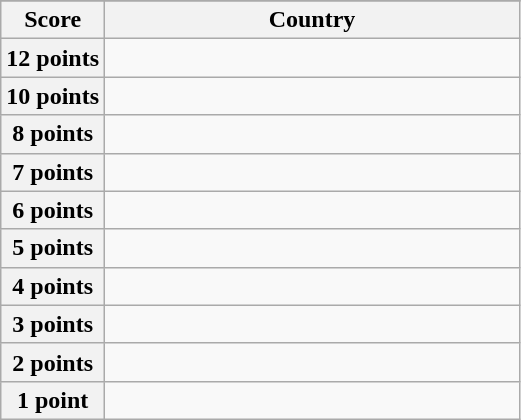<table class="wikitable">
<tr>
</tr>
<tr>
<th scope="col" width="20%">Score</th>
<th scope="col">Country</th>
</tr>
<tr>
<th scope="row">12 points</th>
<td></td>
</tr>
<tr>
<th scope="row">10 points</th>
<td></td>
</tr>
<tr>
<th scope="row">8 points</th>
<td></td>
</tr>
<tr>
<th scope="row">7 points</th>
<td></td>
</tr>
<tr>
<th scope="row">6 points</th>
<td></td>
</tr>
<tr>
<th scope="row">5 points</th>
<td></td>
</tr>
<tr>
<th scope="row">4 points</th>
<td></td>
</tr>
<tr>
<th scope="row">3 points</th>
<td></td>
</tr>
<tr>
<th scope="row">2 points</th>
<td></td>
</tr>
<tr>
<th scope="row">1 point</th>
<td></td>
</tr>
</table>
